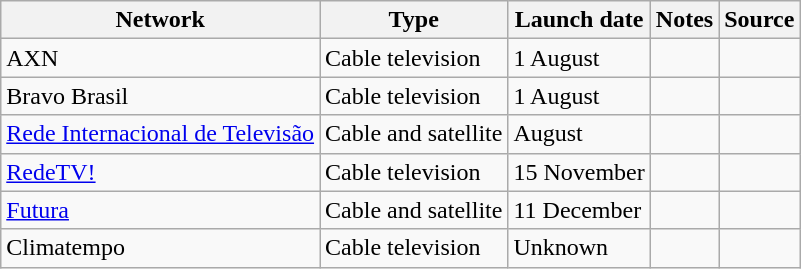<table class="wikitable sortable">
<tr>
<th>Network</th>
<th>Type</th>
<th>Launch date</th>
<th>Notes</th>
<th>Source</th>
</tr>
<tr>
<td>AXN</td>
<td>Cable television</td>
<td>1 August</td>
<td></td>
<td></td>
</tr>
<tr>
<td>Bravo Brasil</td>
<td>Cable television</td>
<td>1 August</td>
<td></td>
<td></td>
</tr>
<tr>
<td><a href='#'>Rede Internacional de Televisão</a></td>
<td>Cable and satellite</td>
<td>August</td>
<td></td>
<td></td>
</tr>
<tr>
<td><a href='#'>RedeTV!</a></td>
<td>Cable television</td>
<td>15 November</td>
<td></td>
<td></td>
</tr>
<tr>
<td><a href='#'>Futura</a></td>
<td>Cable and satellite</td>
<td>11 December</td>
<td></td>
<td></td>
</tr>
<tr>
<td>Climatempo</td>
<td>Cable television</td>
<td>Unknown</td>
<td></td>
<td></td>
</tr>
</table>
